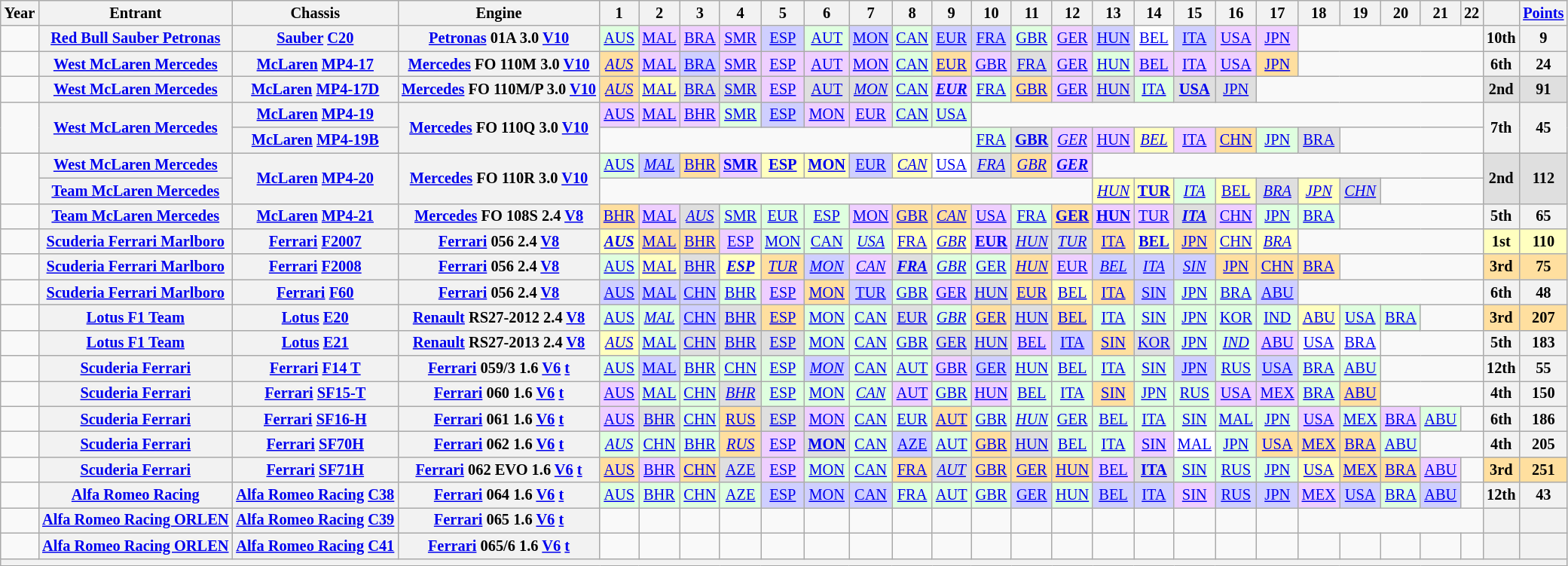<table class="wikitable" style="text-align:center; font-size:85%">
<tr>
<th>Year</th>
<th>Entrant</th>
<th>Chassis</th>
<th>Engine</th>
<th>1</th>
<th>2</th>
<th>3</th>
<th>4</th>
<th>5</th>
<th>6</th>
<th>7</th>
<th>8</th>
<th>9</th>
<th>10</th>
<th>11</th>
<th>12</th>
<th>13</th>
<th>14</th>
<th>15</th>
<th>16</th>
<th>17</th>
<th>18</th>
<th>19</th>
<th>20</th>
<th>21</th>
<th>22</th>
<th></th>
<th><a href='#'>Points</a></th>
</tr>
<tr>
<td id=2001R></td>
<th><a href='#'>Red Bull Sauber Petronas</a></th>
<th><a href='#'>Sauber</a> <a href='#'>C20</a></th>
<th><a href='#'>Petronas</a> 01A 3.0 <a href='#'>V10</a></th>
<td style="background:#dfffdf"><a href='#'>AUS</a><br></td>
<td style="background:#efcfff"><a href='#'>MAL</a><br></td>
<td style="background:#efcfff"><a href='#'>BRA</a><br></td>
<td style="background:#efcfff"><a href='#'>SMR</a><br></td>
<td style="background:#cfcfff"><a href='#'>ESP</a><br></td>
<td style="background:#dfffdf"><a href='#'>AUT</a><br></td>
<td style="background:#cfcfff"><a href='#'>MON</a><br></td>
<td style="background:#dfffdf"><a href='#'>CAN</a><br></td>
<td style="background:#cfcfff"><a href='#'>EUR</a><br></td>
<td style="background:#cfcfff"><a href='#'>FRA</a><br></td>
<td style="background:#dfffdf"><a href='#'>GBR</a><br></td>
<td style="background:#efcfff"><a href='#'>GER</a><br></td>
<td style="background:#cfcfff"><a href='#'>HUN</a><br></td>
<td style="background:#fff"><a href='#'>BEL</a><br></td>
<td style="background:#cfcfff"><a href='#'>ITA</a><br></td>
<td style="background:#efcfff"><a href='#'>USA</a><br></td>
<td style="background:#efcfff"><a href='#'>JPN</a><br></td>
<td colspan=5></td>
<th>10th</th>
<th>9</th>
</tr>
<tr>
<td id=2002R></td>
<th><a href='#'>West McLaren Mercedes</a></th>
<th><a href='#'>McLaren</a> <a href='#'>MP4-17</a></th>
<th><a href='#'>Mercedes</a> FO 110M 3.0 <a href='#'>V10</a></th>
<td style="background:#ffdf9f"><em><a href='#'>AUS</a></em><br></td>
<td style="background:#efcfff"><a href='#'>MAL</a><br></td>
<td style="background:#cfcfff"><a href='#'>BRA</a><br></td>
<td style="background:#efcfff"><a href='#'>SMR</a><br></td>
<td style="background:#efcfff"><a href='#'>ESP</a><br></td>
<td style="background:#efcfff"><a href='#'>AUT</a><br></td>
<td style="background:#efcfff"><a href='#'>MON</a><br></td>
<td style="background:#dfffdf"><a href='#'>CAN</a><br></td>
<td style="background:#ffdf9f"><a href='#'>EUR</a><br></td>
<td style="background:#efcfff"><a href='#'>GBR</a><br></td>
<td style="background:#dfdfdf"><a href='#'>FRA</a><br></td>
<td style="background:#efcfff"><a href='#'>GER</a><br></td>
<td style="background:#dfffdf"><a href='#'>HUN</a><br></td>
<td style="background:#efcfff"><a href='#'>BEL</a><br></td>
<td style="background:#efcfff"><a href='#'>ITA</a><br></td>
<td style="background:#efcfff"><a href='#'>USA</a><br></td>
<td style="background:#ffdf9f"><a href='#'>JPN</a><br></td>
<td colspan=5></td>
<th>6th</th>
<th>24</th>
</tr>
<tr>
<td id=2003R></td>
<th><a href='#'>West McLaren Mercedes</a></th>
<th><a href='#'>McLaren</a> <a href='#'>MP4-17D</a></th>
<th nowrap><a href='#'>Mercedes</a> FO 110M/P 3.0 <a href='#'>V10</a></th>
<td style="background:#ffdf9f"><em><a href='#'>AUS</a></em><br></td>
<td style="background:#ffffbf"><a href='#'>MAL</a><br></td>
<td style="background:#dfdfdf"><a href='#'>BRA</a><br></td>
<td style="background:#dfdfdf"><a href='#'>SMR</a><br></td>
<td style="background:#efcfff"><a href='#'>ESP</a><br></td>
<td style="background:#dfdfdf"><a href='#'>AUT</a><br></td>
<td style="background:#dfdfdf"><em><a href='#'>MON</a></em><br></td>
<td style="background:#dfffdf"><a href='#'>CAN</a><br></td>
<td style="background:#efcfff"><strong><em><a href='#'>EUR</a></em></strong><br></td>
<td style="background:#dfffdf"><a href='#'>FRA</a><br></td>
<td style="background:#ffdf9f"><a href='#'>GBR</a><br></td>
<td style="background:#efcfff"><a href='#'>GER</a><br></td>
<td style="background:#dfdfdf"><a href='#'>HUN</a><br></td>
<td style="background:#dfffdf"><a href='#'>ITA</a><br></td>
<td style="background:#dfdfdf"><strong><a href='#'>USA</a></strong><br></td>
<td style="background:#dfdfdf"><a href='#'>JPN</a><br></td>
<td colspan=6></td>
<th style="background:#dfdfdf">2nd</th>
<th style="background:#dfdfdf">91</th>
</tr>
<tr>
<td id=2004R rowspan="2"></td>
<th rowspan="2"><a href='#'>West McLaren Mercedes</a></th>
<th><a href='#'>McLaren</a> <a href='#'>MP4-19</a></th>
<th rowspan="2"><a href='#'>Mercedes</a> FO 110Q 3.0 <a href='#'>V10</a></th>
<td style="background:#efcfff"><a href='#'>AUS</a><br></td>
<td style="background:#efcfff"><a href='#'>MAL</a><br></td>
<td style="background:#efcfff"><a href='#'>BHR</a><br></td>
<td style="background:#dfffdf"><a href='#'>SMR</a><br></td>
<td style="background:#cfcfff"><a href='#'>ESP</a><br></td>
<td style="background:#efcfff"><a href='#'>MON</a><br></td>
<td style="background:#efcfff"><a href='#'>EUR</a><br></td>
<td style="background:#dfffdf"><a href='#'>CAN</a><br></td>
<td style="background:#dfffdf"><a href='#'>USA</a><br></td>
<td colspan=13></td>
<th rowspan="2">7th</th>
<th rowspan="2">45</th>
</tr>
<tr>
<th><a href='#'>McLaren</a> <a href='#'>MP4-19B</a></th>
<td colspan=9></td>
<td style="background:#dfffdf"><a href='#'>FRA</a><br></td>
<td style="background:#dfdfdf"><strong><a href='#'>GBR</a></strong><br></td>
<td style="background:#efcfff"><em><a href='#'>GER</a></em><br></td>
<td style="background:#efcfff"><a href='#'>HUN</a><br></td>
<td style="background:#ffffbf"><em><a href='#'>BEL</a></em><br></td>
<td style="background:#efcfff"><a href='#'>ITA</a><br></td>
<td style="background:#ffdf9f"><a href='#'>CHN</a><br></td>
<td style="background:#dfffdf"><a href='#'>JPN</a><br></td>
<td style="background:#dfdfdf"><a href='#'>BRA</a><br></td>
<td colspan=4></td>
</tr>
<tr>
<td id=2005R rowspan="2"></td>
<th><a href='#'>West McLaren Mercedes</a></th>
<th rowspan="2"><a href='#'>McLaren</a> <a href='#'>MP4-20</a></th>
<th rowspan="2"><a href='#'>Mercedes</a> FO 110R 3.0 <a href='#'>V10</a></th>
<td style="background:#dfffdf"><a href='#'>AUS</a><br></td>
<td style="background:#cfcfff"><em><a href='#'>MAL</a></em><br></td>
<td style="background:#ffdf9f"><a href='#'>BHR</a><br></td>
<td style="background:#efcfff"><strong><a href='#'>SMR</a></strong><br></td>
<td style="background:#ffffbf"><strong><a href='#'>ESP</a></strong><br></td>
<td style="background:#ffffbf"><strong><a href='#'>MON</a></strong><br></td>
<td style="background:#cfcfff"><a href='#'>EUR</a><br></td>
<td style="background:#ffffbf"><em><a href='#'>CAN</a></em><br></td>
<td style="background:#fff"><a href='#'>USA</a><br></td>
<td style="background:#dfdfdf"><em><a href='#'>FRA</a></em><br></td>
<td style="background:#ffdf9f"><em><a href='#'>GBR</a></em><br></td>
<td style="background:#efcfff"><strong><em><a href='#'>GER</a></em></strong><br></td>
<td colspan=10></td>
<th rowspan="2" style="background:#dfdfdf">2nd</th>
<th rowspan="2" style="background:#dfdfdf">112</th>
</tr>
<tr>
<th><a href='#'>Team McLaren Mercedes</a></th>
<td colspan=12></td>
<td style="background:#ffffbf"><em><a href='#'>HUN</a></em><br></td>
<td style="background:#ffffbf"><strong><a href='#'>TUR</a></strong><br></td>
<td style="background:#dfffdf"><em><a href='#'>ITA</a></em><br></td>
<td style="background:#ffffbf"><a href='#'>BEL</a><br></td>
<td style="background:#dfdfdf"><em><a href='#'>BRA</a></em><br></td>
<td style="background:#ffffbf"><em><a href='#'>JPN</a></em><br></td>
<td style="background:#dfdfdf"><em><a href='#'>CHN</a></em><br></td>
<td colspan=3></td>
</tr>
<tr>
<td id=2006R></td>
<th><a href='#'>Team McLaren Mercedes</a></th>
<th><a href='#'>McLaren</a> <a href='#'>MP4-21</a></th>
<th><a href='#'>Mercedes</a> FO 108S 2.4 <a href='#'>V8</a></th>
<td style="background:#ffdf9f"><a href='#'>BHR</a><br></td>
<td style="background:#efcfff"><a href='#'>MAL</a><br></td>
<td style="background:#dfdfdf"><em><a href='#'>AUS</a></em><br></td>
<td style="background:#dfffdf"><a href='#'>SMR</a><br></td>
<td style="background:#dfffdf"><a href='#'>EUR</a><br></td>
<td style="background:#dfffdf"><a href='#'>ESP</a><br></td>
<td style="background:#efcfff"><a href='#'>MON</a><br></td>
<td style="background:#ffdf9f"><a href='#'>GBR</a><br></td>
<td style="background:#ffdf9f"><em><a href='#'>CAN</a></em><br></td>
<td style="background:#efcfff"><a href='#'>USA</a><br></td>
<td style="background:#dfffdf"><a href='#'>FRA</a><br></td>
<td style="background:#ffdf9f"><strong><a href='#'>GER</a></strong><br></td>
<td style="background:#efcfff"><strong><a href='#'>HUN</a></strong><br></td>
<td style="background:#efcfff"><a href='#'>TUR</a><br></td>
<td style="background:#dfdfdf"><strong><em><a href='#'>ITA</a></em></strong><br></td>
<td style="background:#efcfff"><a href='#'>CHN</a><br></td>
<td style="background:#dfffdf"><a href='#'>JPN</a><br></td>
<td style="background:#dfffdf"><a href='#'>BRA</a><br></td>
<td colspan=4></td>
<th>5th</th>
<th>65</th>
</tr>
<tr>
<td id=2007R></td>
<th><a href='#'>Scuderia Ferrari Marlboro</a></th>
<th><a href='#'>Ferrari</a> <a href='#'>F2007</a></th>
<th><a href='#'>Ferrari</a> 056 2.4 <a href='#'>V8</a></th>
<td style="background:#ffffbf"><strong><em><a href='#'>AUS</a></em></strong><br></td>
<td style="background:#ffdf9f"><a href='#'>MAL</a><br></td>
<td style="background:#ffdf9f"><a href='#'>BHR</a><br></td>
<td style="background:#efcfff"><a href='#'>ESP</a><br></td>
<td style="background:#dfffdf"><a href='#'>MON</a><br></td>
<td style="background:#dfffdf"><a href='#'>CAN</a><br></td>
<td style="background:#dfffdf"><em><a href='#'>USA</a></em><br></td>
<td style="background:#ffffbf"><a href='#'>FRA</a><br></td>
<td style="background:#ffffbf"><em><a href='#'>GBR</a></em><br></td>
<td style="background:#efcfff"><strong><a href='#'>EUR</a></strong><br></td>
<td style="background:#dfdfdf"><em><a href='#'>HUN</a></em><br></td>
<td style="background:#dfdfdf"><em><a href='#'>TUR</a></em><br></td>
<td style="background:#ffdf9f"><a href='#'>ITA</a><br></td>
<td style="background:#ffffbf"><strong><a href='#'>BEL</a></strong><br></td>
<td style="background:#ffdf9f"><a href='#'>JPN</a><br></td>
<td style="background:#ffffbf"><a href='#'>CHN</a><br></td>
<td style="background:#ffffbf"><em><a href='#'>BRA</a></em><br></td>
<td colspan=5></td>
<th style="background:#ffffbf">1st</th>
<th style="background:#ffffbf">110</th>
</tr>
<tr>
<td id=2008R></td>
<th><a href='#'>Scuderia Ferrari Marlboro</a></th>
<th><a href='#'>Ferrari</a> <a href='#'>F2008</a></th>
<th><a href='#'>Ferrari</a> 056 2.4 <a href='#'>V8</a></th>
<td style="background:#dfffdf"><a href='#'>AUS</a><br></td>
<td style="background:#ffffbf"><a href='#'>MAL</a><br></td>
<td style="background:#dfdfdf"><a href='#'>BHR</a><br></td>
<td style="background:#ffffbf"><strong><em><a href='#'>ESP</a></em></strong><br></td>
<td style="background:#ffdf9f"><em><a href='#'>TUR</a></em><br></td>
<td style="background:#cfcfff"><em><a href='#'>MON</a></em><br></td>
<td style="background:#efcfff"><em><a href='#'>CAN</a></em><br></td>
<td style="background:#dfdfdf"><strong><em><a href='#'>FRA</a></em></strong><br></td>
<td style="background:#dfffdf"><em><a href='#'>GBR</a></em><br></td>
<td style="background:#dfffdf"><a href='#'>GER</a><br></td>
<td style="background:#ffdf9f"><em><a href='#'>HUN</a></em><br></td>
<td style="background:#efcfff"><a href='#'>EUR</a><br></td>
<td style="background:#cfcfff"><em><a href='#'>BEL</a></em><br></td>
<td style="background:#cfcfff"><em><a href='#'>ITA</a></em><br></td>
<td style="background:#cfcfff"><em><a href='#'>SIN</a></em><br></td>
<td style="background:#ffdf9f"><a href='#'>JPN</a><br></td>
<td style="background:#ffdf9f"><a href='#'>CHN</a><br></td>
<td style="background:#ffdf9f"><a href='#'>BRA</a><br></td>
<td colspan=4></td>
<th style="background:#ffdf9f">3rd</th>
<th style="background:#ffdf9f">75</th>
</tr>
<tr>
<td id=2009T></td>
<th><a href='#'>Scuderia Ferrari Marlboro</a></th>
<th><a href='#'>Ferrari</a> <a href='#'>F60</a></th>
<th><a href='#'>Ferrari</a> 056 2.4 <a href='#'>V8</a></th>
<td style="background:#cfcfff"><a href='#'>AUS</a><br></td>
<td style="background:#cfcfff"><a href='#'>MAL</a><br></td>
<td style="background:#cfcfff"><a href='#'>CHN</a><br></td>
<td style="background:#dfffdf"><a href='#'>BHR</a><br></td>
<td style="background:#efcfff"><a href='#'>ESP</a><br></td>
<td style="background:#ffdf9f"><a href='#'>MON</a><br></td>
<td style="background:#cfcfff"><a href='#'>TUR</a><br></td>
<td style="background:#dfffdf"><a href='#'>GBR</a><br></td>
<td style="background:#efcfff"><a href='#'>GER</a><br></td>
<td style="background:#dfdfdf"><a href='#'>HUN</a><br></td>
<td style="background:#ffdf9f"><a href='#'>EUR</a><br></td>
<td style="background:#ffffbf"><a href='#'>BEL</a><br></td>
<td style="background:#ffdf9f"><a href='#'>ITA</a><br></td>
<td style="background:#cfcfff"><a href='#'>SIN</a><br></td>
<td style="background:#dfffdf"><a href='#'>JPN</a><br></td>
<td style="background:#dfffdf"><a href='#'>BRA</a><br></td>
<td style="background:#cfcfff"><a href='#'>ABU</a><br></td>
<td colspan=5></td>
<th>6th</th>
<th>48</th>
</tr>
<tr>
<td id=2012R></td>
<th><a href='#'>Lotus F1 Team</a></th>
<th><a href='#'>Lotus</a> <a href='#'>E20</a></th>
<th><a href='#'>Renault</a> RS27-2012 2.4 <a href='#'>V8</a></th>
<td style="background:#dfffdf"><a href='#'>AUS</a><br></td>
<td style="background:#dfffdf"><em><a href='#'>MAL</a></em><br></td>
<td style="background:#cfcfff"><a href='#'>CHN</a><br></td>
<td style="background:#dfdfdf"><a href='#'>BHR</a><br></td>
<td style="background:#ffdf9f"><a href='#'>ESP</a><br></td>
<td style="background:#dfffdf"><a href='#'>MON</a><br></td>
<td style="background:#dfffdf"><a href='#'>CAN</a><br></td>
<td style="background:#dfdfdf"><a href='#'>EUR</a><br></td>
<td style="background:#dfffdf"><em><a href='#'>GBR</a></em><br></td>
<td style="background:#ffdf9f"><a href='#'>GER</a><br></td>
<td style="background:#dfdfdf"><a href='#'>HUN</a><br></td>
<td style="background:#ffdf9f"><a href='#'>BEL</a><br></td>
<td style="background:#dfffdf"><a href='#'>ITA</a><br></td>
<td style="background:#dfffdf"><a href='#'>SIN</a><br></td>
<td style="background:#dfffdf"><a href='#'>JPN</a><br></td>
<td style="background:#dfffdf"><a href='#'>KOR</a><br></td>
<td style="background:#dfffdf"><a href='#'>IND</a><br></td>
<td style="background:#ffffbf"><a href='#'>ABU</a><br></td>
<td style="background:#dfffdf"><a href='#'>USA</a><br></td>
<td style="background:#dfffdf"><a href='#'>BRA</a><br></td>
<td colspan=2></td>
<th style="background:#ffdf9f">3rd</th>
<th style="background:#ffdf9f">207</th>
</tr>
<tr>
<td id=2013R></td>
<th><a href='#'>Lotus F1 Team</a></th>
<th><a href='#'>Lotus</a> <a href='#'>E21</a></th>
<th><a href='#'>Renault</a> RS27-2013 2.4 <a href='#'>V8</a></th>
<td style="background:#ffffbf"><em><a href='#'>AUS</a></em><br></td>
<td style="background:#dfffdf"><a href='#'>MAL</a><br></td>
<td style="background:#dfdfdf"><a href='#'>CHN</a><br></td>
<td style="background:#dfdfdf"><a href='#'>BHR</a><br></td>
<td style="background:#dfdfdf"><a href='#'>ESP</a><br></td>
<td style="background:#dfffdf"><a href='#'>MON</a><br></td>
<td style="background:#dfffdf"><a href='#'>CAN</a><br></td>
<td style="background:#dfffdf"><a href='#'>GBR</a><br></td>
<td style="background:#dfdfdf"><a href='#'>GER</a><br></td>
<td style="background:#dfdfdf"><a href='#'>HUN</a><br></td>
<td style="background:#efcfff"><a href='#'>BEL</a><br></td>
<td style="background:#cfcfff"><a href='#'>ITA</a><br></td>
<td style="background:#ffdf9f"><a href='#'>SIN</a><br></td>
<td style="background:#dfdfdf"><a href='#'>KOR</a><br></td>
<td style="background:#dfffdf"><a href='#'>JPN</a><br></td>
<td style="background:#dfffdf"><em><a href='#'>IND</a></em><br></td>
<td style="background:#efcfff"><a href='#'>ABU</a><br></td>
<td><a href='#'>USA</a></td>
<td><a href='#'>BRA</a></td>
<td colspan=3></td>
<th>5th</th>
<th>183</th>
</tr>
<tr>
<td id=2014R></td>
<th><a href='#'>Scuderia Ferrari</a></th>
<th><a href='#'>Ferrari</a> <a href='#'>F14 T</a></th>
<th><a href='#'>Ferrari</a> 059/3 1.6 <a href='#'>V6</a> <a href='#'>t</a></th>
<td style="background:#DFFFDF"><a href='#'>AUS</a><br></td>
<td style="background:#CFCFFF"><a href='#'>MAL</a><br></td>
<td style="background:#DFFFDF"><a href='#'>BHR</a><br></td>
<td style="background:#DFFFDF"><a href='#'>CHN</a><br></td>
<td style="background:#DFFFDF"><a href='#'>ESP</a><br></td>
<td style="background:#CFCFFF"><em><a href='#'>MON</a></em><br></td>
<td style="background:#DFFFDF"><a href='#'>CAN</a><br></td>
<td style="background:#DFFFDF"><a href='#'>AUT</a><br></td>
<td style="background:#EFCFFF"><a href='#'>GBR</a><br></td>
<td style="background:#CFCFFF"><a href='#'>GER</a><br></td>
<td style="background:#DFFFDF"><a href='#'>HUN</a><br></td>
<td style="background:#DFFFDF"><a href='#'>BEL</a><br></td>
<td style="background:#DFFFDF"><a href='#'>ITA</a><br></td>
<td style="background:#DFFFDF"><a href='#'>SIN</a><br></td>
<td style="background:#CFCFFF"><a href='#'>JPN</a><br></td>
<td style="background:#DFFFDF"><a href='#'>RUS</a><br></td>
<td style="background:#CFCFFF"><a href='#'>USA</a><br></td>
<td style="background:#DFFFDF"><a href='#'>BRA</a><br></td>
<td style="background:#DFFFDF"><a href='#'>ABU</a><br></td>
<td colspan=3></td>
<th>12th</th>
<th>55</th>
</tr>
<tr>
<td id=2015R></td>
<th><a href='#'>Scuderia Ferrari</a></th>
<th><a href='#'>Ferrari</a> <a href='#'>SF15-T</a></th>
<th><a href='#'>Ferrari</a> 060 1.6 <a href='#'>V6</a> <a href='#'>t</a></th>
<td style="background:#efcfff"><a href='#'>AUS</a><br></td>
<td style="background:#DFFFDF"><a href='#'>MAL</a><br></td>
<td style="background:#DFFFDF"><a href='#'>CHN</a><br></td>
<td style="background:#DFDFDF"><em><a href='#'>BHR</a></em><br></td>
<td style="background:#DFFFDF"><a href='#'>ESP</a><br></td>
<td style="background:#DFFFDF"><a href='#'>MON</a><br></td>
<td style="background:#DFFFDF"><em><a href='#'>CAN</a></em><br></td>
<td style="background:#efcfff"><a href='#'>AUT</a><br></td>
<td style="background:#DFFFDF"><a href='#'>GBR</a><br></td>
<td style="background:#efcfff"><a href='#'>HUN</a><br></td>
<td style="background:#DFFFDF"><a href='#'>BEL</a><br></td>
<td style="background:#DFFFDF"><a href='#'>ITA</a><br></td>
<td style="background:#ffdf9f"><a href='#'>SIN</a><br></td>
<td style="background:#DFFFDF"><a href='#'>JPN</a><br></td>
<td style="background:#DFFFDF"><a href='#'>RUS</a><br></td>
<td style="background:#efcfff"><a href='#'>USA</a><br></td>
<td style="background:#efcfff"><a href='#'>MEX</a><br></td>
<td style="background:#DFFFDF"><a href='#'>BRA</a><br></td>
<td style="background:#ffdf9f"><a href='#'>ABU</a><br></td>
<td colspan=3></td>
<th>4th</th>
<th>150</th>
</tr>
<tr>
<td id=2016R></td>
<th><a href='#'>Scuderia Ferrari</a></th>
<th><a href='#'>Ferrari</a> <a href='#'>SF16-H</a></th>
<th><a href='#'>Ferrari</a> 061 1.6 <a href='#'>V6</a> <a href='#'>t</a></th>
<td style="background:#efcfff"><a href='#'>AUS</a><br></td>
<td style="background:#DFDFDF"><a href='#'>BHR</a><br></td>
<td style="background:#DFFFDF"><a href='#'>CHN</a><br></td>
<td style="background:#ffdf9f"><a href='#'>RUS</a><br></td>
<td style="background:#DFDFDF"><a href='#'>ESP</a><br></td>
<td style="background:#efcfff"><a href='#'>MON</a><br></td>
<td style="background:#DFFFDF"><a href='#'>CAN</a><br></td>
<td style="background:#DFFFDF"><a href='#'>EUR</a><br></td>
<td style="background:#ffdf9f"><a href='#'>AUT</a><br></td>
<td style="background:#DFFFDF"><a href='#'>GBR</a><br></td>
<td style="background:#DFFFDF"><em><a href='#'>HUN</a></em><br></td>
<td style="background:#DFFFDF"><a href='#'>GER</a><br></td>
<td style="background:#DFFFDF"><a href='#'>BEL</a><br></td>
<td style="background:#DFFFDF"><a href='#'>ITA</a><br></td>
<td style="background:#DFFFDF"><a href='#'>SIN</a><br></td>
<td style="background:#DFFFDF"><a href='#'>MAL</a><br></td>
<td style="background:#DFFFDF"><a href='#'>JPN</a><br></td>
<td style="background:#efcfff"><a href='#'>USA</a><br></td>
<td style="background:#DFFFDF"><a href='#'>MEX</a><br></td>
<td style="background:#efcfff"><a href='#'>BRA</a><br></td>
<td style="background:#DFFFDF"><a href='#'>ABU</a><br></td>
<td></td>
<th style="background:#">6th</th>
<th style="background:#">186</th>
</tr>
<tr>
<td id=2017R></td>
<th><a href='#'>Scuderia Ferrari</a></th>
<th><a href='#'>Ferrari</a> <a href='#'>SF70H</a></th>
<th><a href='#'>Ferrari</a> 062 1.6 <a href='#'>V6</a> <a href='#'>t</a></th>
<td style="background:#dfffdf"><em><a href='#'>AUS</a></em><br></td>
<td style="background:#dfffdf"><a href='#'>CHN</a><br></td>
<td style="background:#dfffdf"><a href='#'>BHR</a><br></td>
<td style="background:#ffdf9f"><em><a href='#'>RUS</a></em><br></td>
<td style="background:#efcfff"><a href='#'>ESP</a><br></td>
<td style="background:#DFDFDF"><strong><a href='#'>MON</a></strong><br></td>
<td style="background:#DFFFDF"><a href='#'>CAN</a><br></td>
<td style="background:#CFCFFF"><a href='#'>AZE</a><br></td>
<td style="background:#dfffdf"><a href='#'>AUT</a><br></td>
<td style="background:#ffdf9f"><a href='#'>GBR</a><br></td>
<td style="background:#DFDFDF"><a href='#'>HUN</a><br></td>
<td style="background:#dfffdf"><a href='#'>BEL</a><br></td>
<td style="background:#dfffdf"><a href='#'>ITA</a><br></td>
<td style="background:#efcfff"><a href='#'>SIN</a><br></td>
<td style="background:#fff"><a href='#'>MAL</a><br></td>
<td style="background:#dfffdf"><a href='#'>JPN</a><br></td>
<td style="background:#ffdf9f"><a href='#'>USA</a><br></td>
<td style="background:#ffdf9f"><a href='#'>MEX</a><br></td>
<td style="background:#ffdf9f"><a href='#'>BRA</a><br></td>
<td style="background:#dfffdf"><a href='#'>ABU</a><br></td>
<td colspan=2></td>
<th>4th</th>
<th>205</th>
</tr>
<tr>
<td id=2018R></td>
<th><a href='#'>Scuderia Ferrari</a></th>
<th><a href='#'>Ferrari</a> <a href='#'>SF71H</a></th>
<th nowrap><a href='#'>Ferrari</a> 062 EVO 1.6 <a href='#'>V6</a> <a href='#'>t</a></th>
<td style="background:#ffdf9f"><a href='#'>AUS</a><br></td>
<td style="background:#efcfff"><a href='#'>BHR</a><br></td>
<td style="background:#ffdf9f"><a href='#'>CHN</a><br></td>
<td style="background:#DFDFDF"><a href='#'>AZE</a><br></td>
<td style="background:#efcfff"><a href='#'>ESP</a><br></td>
<td style="background:#dfffdf"><a href='#'>MON</a><br></td>
<td style="background:#dfffdf"><a href='#'>CAN</a><br></td>
<td style="background:#ffdf9f"><a href='#'>FRA</a><br></td>
<td style="background:#DFDFDF"><em><a href='#'>AUT</a></em><br></td>
<td style="background:#ffdf9f"><a href='#'>GBR</a><br></td>
<td style="background:#ffdf9f"><a href='#'>GER</a><br></td>
<td style="background:#ffdf9f"><a href='#'>HUN</a><br></td>
<td style="background:#efcfff"><a href='#'>BEL</a><br></td>
<td style="background:#DFDFDF"><strong><a href='#'>ITA</a></strong><br></td>
<td style="background:#dfffdf"><a href='#'>SIN</a><br></td>
<td style="background:#dfffdf"><a href='#'>RUS</a><br></td>
<td style="background:#dfffdf"><a href='#'>JPN</a><br></td>
<td style="background:#ffffbf"><a href='#'>USA</a><br></td>
<td style="background:#ffdf9f;"><a href='#'>MEX</a><br></td>
<td style="background:#ffdf9f;"><a href='#'>BRA</a><br></td>
<td style="background:#efcfff"><a href='#'>ABU</a><br></td>
<td></td>
<th style="background:#ffdf9f">3rd</th>
<th style="background:#ffdf9f">251</th>
</tr>
<tr>
<td id=2019R></td>
<th><a href='#'>Alfa Romeo Racing</a></th>
<th><a href='#'>Alfa Romeo Racing</a> <a href='#'>C38</a></th>
<th><a href='#'>Ferrari</a> 064 1.6 <a href='#'>V6</a> <a href='#'>t</a></th>
<td style="background:#DFFFDF"><a href='#'>AUS</a><br></td>
<td style="background:#DFFFDF"><a href='#'>BHR</a><br></td>
<td style="background:#DFFFDF"><a href='#'>CHN</a><br></td>
<td style="background:#DFFFDF"><a href='#'>AZE</a><br></td>
<td style="background:#CFCFFF"><a href='#'>ESP</a><br></td>
<td style="background:#CFCFFF"><a href='#'>MON</a><br></td>
<td style="background:#CFCFFF"><a href='#'>CAN</a><br></td>
<td style="background:#DFFFDF"><a href='#'>FRA</a><br></td>
<td style="background:#DFFFDF"><a href='#'>AUT</a><br></td>
<td style="background:#DFFFDF"><a href='#'>GBR</a><br></td>
<td style="background:#CFCFFF"><a href='#'>GER</a><br></td>
<td style="background:#DFFFDF"><a href='#'>HUN</a><br></td>
<td style="background:#CFCFFF"><a href='#'>BEL</a><br></td>
<td style="background:#CFCFFF"><a href='#'>ITA</a><br></td>
<td style="background:#EFCFFF"><a href='#'>SIN</a><br></td>
<td style="background:#CFCFFF"><a href='#'>RUS</a><br></td>
<td style="background:#CFCFFF"><a href='#'>JPN</a><br></td>
<td style="background:#EFCFFF"><a href='#'>MEX</a><br></td>
<td style="background:#CFCFFF"><a href='#'>USA</a><br></td>
<td style="background:#DFFFDF"><a href='#'>BRA</a><br></td>
<td style="background:#CFCFFF"><a href='#'>ABU</a><br></td>
<td></td>
<th>12th</th>
<th>43</th>
</tr>
<tr>
<td id=2020R></td>
<th><a href='#'>Alfa Romeo Racing ORLEN</a></th>
<th><a href='#'>Alfa Romeo Racing</a> <a href='#'>C39</a></th>
<th><a href='#'>Ferrari</a> 065 1.6 <a href='#'>V6</a> <a href='#'>t</a></th>
<td></td>
<td></td>
<td></td>
<td></td>
<td></td>
<td></td>
<td></td>
<td></td>
<td></td>
<td></td>
<td></td>
<td></td>
<td></td>
<td></td>
<td></td>
<td></td>
<td></td>
<td colspan=5></td>
<th></th>
<th></th>
</tr>
<tr>
<td id=2021R></td>
<th nowrap><a href='#'>Alfa Romeo Racing ORLEN</a></th>
<th nowrap><a href='#'>Alfa Romeo Racing</a> <a href='#'>C41</a></th>
<th nowrap><a href='#'>Ferrari</a> 065/6 1.6 <a href='#'>V6</a> <a href='#'>t</a></th>
<td></td>
<td></td>
<td></td>
<td></td>
<td></td>
<td></td>
<td></td>
<td></td>
<td></td>
<td></td>
<td></td>
<td></td>
<td></td>
<td></td>
<td></td>
<td></td>
<td></td>
<td></td>
<td></td>
<td></td>
<td></td>
<td></td>
<th></th>
<th></th>
</tr>
<tr>
<th colspan="28"></th>
</tr>
</table>
